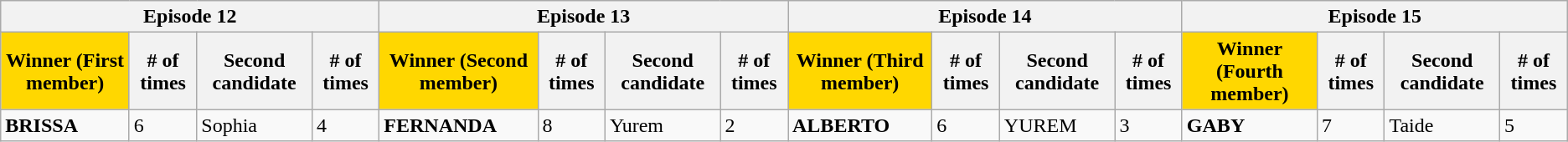<table class="wikitable">
<tr>
<th colspan=4><strong>Episode 12</strong></th>
<th colspan=4><strong>Episode 13</strong></th>
<th colspan=4><strong>Episode 14</strong></th>
<th colspan=4><strong>Episode 15</strong></th>
</tr>
<tr>
<th style="background:#FFD700">Winner (First member)</th>
<th># of times</th>
<th>Second candidate</th>
<th># of times</th>
<th style="background:#FFD700">Winner (Second member)</th>
<th># of times</th>
<th>Second candidate</th>
<th># of times</th>
<th style="background:#FFD700">Winner (Third member)</th>
<th># of times</th>
<th>Second candidate</th>
<th># of times</th>
<th style="background:#FFD700">Winner (Fourth member)</th>
<th># of times</th>
<th>Second candidate</th>
<th># of times</th>
</tr>
<tr>
<td><strong>BRISSA</strong></td>
<td>6</td>
<td>Sophia</td>
<td>4</td>
<td><strong>FERNANDA</strong></td>
<td>8</td>
<td>Yurem</td>
<td>2</td>
<td><strong>ALBERTO</strong></td>
<td>6</td>
<td>YUREM</td>
<td>3</td>
<td><strong>GABY</strong></td>
<td>7</td>
<td>Taide</td>
<td>5</td>
</tr>
</table>
